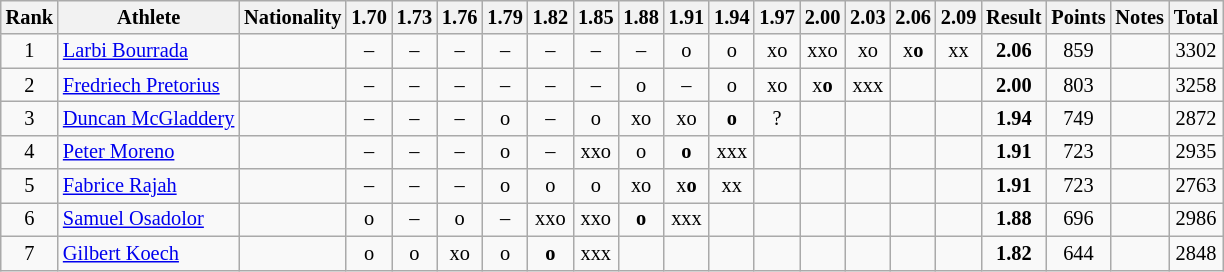<table class="wikitable sortable" style="text-align:center;font-size:85%">
<tr>
<th>Rank</th>
<th>Athlete</th>
<th>Nationality</th>
<th>1.70</th>
<th>1.73</th>
<th>1.76</th>
<th>1.79</th>
<th>1.82</th>
<th>1.85</th>
<th>1.88</th>
<th>1.91</th>
<th>1.94</th>
<th>1.97</th>
<th>2.00</th>
<th>2.03</th>
<th>2.06</th>
<th>2.09</th>
<th>Result</th>
<th>Points</th>
<th>Notes</th>
<th>Total</th>
</tr>
<tr>
<td>1</td>
<td align=left><a href='#'>Larbi Bourrada</a></td>
<td align=left></td>
<td>–</td>
<td>–</td>
<td>–</td>
<td>–</td>
<td>–</td>
<td>–</td>
<td>–</td>
<td>o</td>
<td>o</td>
<td>xo</td>
<td>xxo</td>
<td>xo</td>
<td>x<strong>o</strong></td>
<td>xx</td>
<td><strong>2.06</strong></td>
<td>859</td>
<td></td>
<td>3302</td>
</tr>
<tr>
<td>2</td>
<td align=left><a href='#'>Fredriech Pretorius</a></td>
<td align=left></td>
<td>–</td>
<td>–</td>
<td>–</td>
<td>–</td>
<td>–</td>
<td>–</td>
<td>o</td>
<td>–</td>
<td>o</td>
<td>xo</td>
<td>x<strong>o</strong></td>
<td>xxx</td>
<td></td>
<td></td>
<td><strong>2.00</strong></td>
<td>803</td>
<td></td>
<td>3258</td>
</tr>
<tr>
<td>3</td>
<td align=left><a href='#'>Duncan McGladdery</a></td>
<td align=left></td>
<td>–</td>
<td>–</td>
<td>–</td>
<td>o</td>
<td>–</td>
<td>o</td>
<td>xo</td>
<td>xo</td>
<td><strong>o</strong></td>
<td>?</td>
<td></td>
<td></td>
<td></td>
<td></td>
<td><strong>1.94</strong></td>
<td>749</td>
<td></td>
<td>2872</td>
</tr>
<tr>
<td>4</td>
<td align=left><a href='#'>Peter Moreno</a></td>
<td align=left></td>
<td>–</td>
<td>–</td>
<td>–</td>
<td>o</td>
<td>–</td>
<td>xxo</td>
<td>o</td>
<td><strong>o</strong></td>
<td>xxx</td>
<td></td>
<td></td>
<td></td>
<td></td>
<td></td>
<td><strong>1.91</strong></td>
<td>723</td>
<td></td>
<td>2935</td>
</tr>
<tr>
<td>5</td>
<td align=left><a href='#'>Fabrice Rajah</a></td>
<td align=left></td>
<td>–</td>
<td>–</td>
<td>–</td>
<td>o</td>
<td>o</td>
<td>o</td>
<td>xo</td>
<td>x<strong>o</strong></td>
<td>xx</td>
<td></td>
<td></td>
<td></td>
<td></td>
<td></td>
<td><strong>1.91</strong></td>
<td>723</td>
<td></td>
<td>2763</td>
</tr>
<tr>
<td>6</td>
<td align=left><a href='#'>Samuel Osadolor</a></td>
<td align=left></td>
<td>o</td>
<td>–</td>
<td>o</td>
<td>–</td>
<td>xxo</td>
<td>xxo</td>
<td><strong>o</strong></td>
<td>xxx</td>
<td></td>
<td></td>
<td></td>
<td></td>
<td></td>
<td></td>
<td><strong>1.88</strong></td>
<td>696</td>
<td></td>
<td>2986</td>
</tr>
<tr>
<td>7</td>
<td align=left><a href='#'>Gilbert Koech</a></td>
<td align=left></td>
<td>o</td>
<td>o</td>
<td>xo</td>
<td>o</td>
<td><strong>o</strong></td>
<td>xxx</td>
<td></td>
<td></td>
<td></td>
<td></td>
<td></td>
<td></td>
<td></td>
<td></td>
<td><strong>1.82</strong></td>
<td>644</td>
<td></td>
<td>2848</td>
</tr>
</table>
